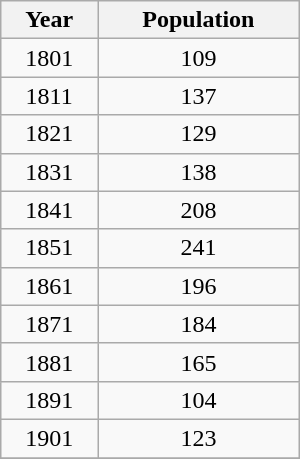<table class="wikitable" style="text-align: center; width: 200px; height: 200px; float: right">
<tr>
<th>Year</th>
<th>Population</th>
</tr>
<tr>
<td>1801</td>
<td>109</td>
</tr>
<tr>
<td>1811</td>
<td>137</td>
</tr>
<tr>
<td>1821</td>
<td>129</td>
</tr>
<tr>
<td>1831</td>
<td>138</td>
</tr>
<tr>
<td>1841</td>
<td>208</td>
</tr>
<tr>
<td>1851</td>
<td>241</td>
</tr>
<tr>
<td>1861</td>
<td>196</td>
</tr>
<tr>
<td>1871</td>
<td>184</td>
</tr>
<tr>
<td>1881</td>
<td>165</td>
</tr>
<tr>
<td>1891</td>
<td>104</td>
</tr>
<tr>
<td>1901</td>
<td>123</td>
</tr>
<tr>
</tr>
</table>
